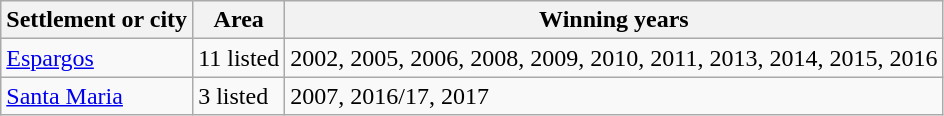<table class="wikitable">
<tr>
<th>Settlement or city</th>
<th>Area</th>
<th>Winning years</th>
</tr>
<tr>
<td><a href='#'>Espargos</a></td>
<td>11 listed</td>
<td>2002, 2005, 2006, 2008, 2009, 2010, 2011, 2013, 2014, 2015, 2016</td>
</tr>
<tr>
<td><a href='#'>Santa Maria</a></td>
<td>3 listed</td>
<td>2007, 2016/17, 2017</td>
</tr>
</table>
